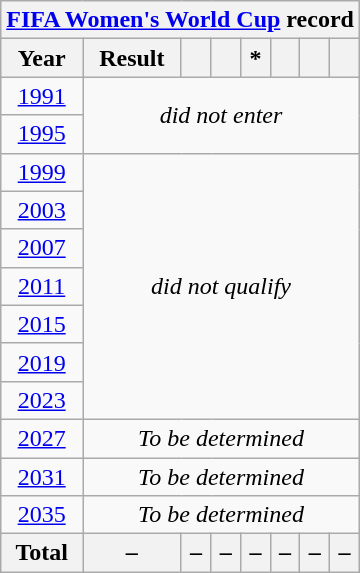<table class="wikitable" style="text-align: center;">
<tr>
<th colspan="100"><a href='#'>FIFA Women's World Cup</a> record</th>
</tr>
<tr>
<th>Year</th>
<th>Result</th>
<th></th>
<th></th>
<th>*</th>
<th></th>
<th></th>
<th></th>
</tr>
<tr>
<td> <a href='#'>1991</a></td>
<td rowspan=2 colspan=7><em>did not enter</em></td>
</tr>
<tr>
<td> <a href='#'>1995</a></td>
</tr>
<tr>
<td> <a href='#'>1999</a></td>
<td rowspan=7 colspan=7><em>did not qualify</em></td>
</tr>
<tr>
<td> <a href='#'>2003</a></td>
</tr>
<tr>
<td> <a href='#'>2007</a></td>
</tr>
<tr>
<td> <a href='#'>2011</a></td>
</tr>
<tr>
<td> <a href='#'>2015</a></td>
</tr>
<tr>
<td> <a href='#'>2019</a></td>
</tr>
<tr>
<td>  <a href='#'>2023</a></td>
</tr>
<tr>
<td> <a href='#'>2027</a></td>
<td colspan=7><em>To be determined</em></td>
</tr>
<tr>
<td> <a href='#'>2031</a></td>
<td colspan=7><em>To be determined</em></td>
</tr>
<tr>
<td> <a href='#'>2035</a></td>
<td colspan=7><em>To be determined</em></td>
</tr>
<tr>
<th>Total</th>
<th>–</th>
<th>–</th>
<th>–</th>
<th>–</th>
<th>–</th>
<th>–</th>
<th>–</th>
</tr>
</table>
